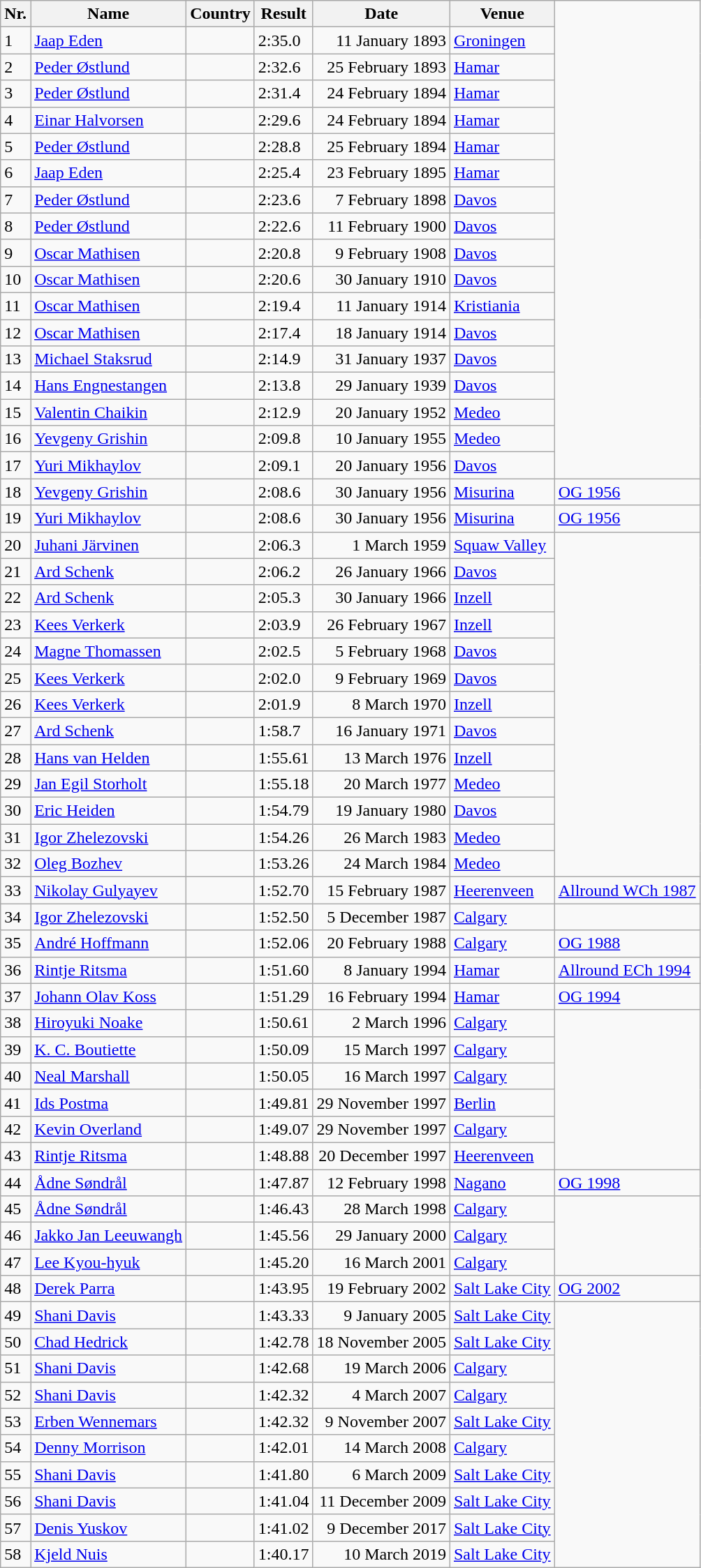<table class="wikitable">
<tr align="left">
<th>Nr.</th>
<th>Name</th>
<th>Country</th>
<th>Result</th>
<th>Date</th>
<th>Venue</th>
</tr>
<tr>
<td>1</td>
<td><a href='#'>Jaap Eden</a></td>
<td></td>
<td>2:35.0</td>
<td align="right">11 January 1893</td>
<td><a href='#'>Groningen</a></td>
</tr>
<tr>
<td>2</td>
<td><a href='#'>Peder Østlund</a></td>
<td></td>
<td>2:32.6</td>
<td align="right">25 February 1893</td>
<td><a href='#'>Hamar</a></td>
</tr>
<tr>
<td>3</td>
<td><a href='#'>Peder Østlund</a></td>
<td></td>
<td>2:31.4</td>
<td align="right">24 February 1894</td>
<td><a href='#'>Hamar</a></td>
</tr>
<tr>
<td>4</td>
<td><a href='#'>Einar Halvorsen</a></td>
<td></td>
<td>2:29.6</td>
<td align="right">24 February 1894</td>
<td><a href='#'>Hamar</a></td>
</tr>
<tr>
<td>5</td>
<td><a href='#'>Peder Østlund</a></td>
<td></td>
<td>2:28.8</td>
<td align="right">25 February 1894</td>
<td><a href='#'>Hamar</a></td>
</tr>
<tr>
<td>6</td>
<td><a href='#'>Jaap Eden</a></td>
<td></td>
<td>2:25.4</td>
<td align="right">23 February 1895</td>
<td><a href='#'>Hamar</a></td>
</tr>
<tr>
<td>7</td>
<td><a href='#'>Peder Østlund</a></td>
<td></td>
<td>2:23.6</td>
<td align="right">7 February 1898</td>
<td><a href='#'>Davos</a></td>
</tr>
<tr>
<td>8</td>
<td><a href='#'>Peder Østlund</a></td>
<td></td>
<td>2:22.6</td>
<td align="right">11 February 1900</td>
<td><a href='#'>Davos</a></td>
</tr>
<tr>
<td>9</td>
<td><a href='#'>Oscar Mathisen</a></td>
<td></td>
<td>2:20.8</td>
<td align="right">9 February 1908</td>
<td><a href='#'>Davos</a></td>
</tr>
<tr>
<td>10</td>
<td><a href='#'>Oscar Mathisen</a></td>
<td></td>
<td>2:20.6</td>
<td align="right">30 January 1910</td>
<td><a href='#'>Davos</a></td>
</tr>
<tr>
<td>11</td>
<td><a href='#'>Oscar Mathisen</a></td>
<td></td>
<td>2:19.4</td>
<td align="right">11 January 1914</td>
<td><a href='#'>Kristiania</a></td>
</tr>
<tr>
<td>12</td>
<td><a href='#'>Oscar Mathisen</a></td>
<td></td>
<td>2:17.4</td>
<td align="right">18 January 1914</td>
<td><a href='#'>Davos</a></td>
</tr>
<tr>
<td>13</td>
<td><a href='#'>Michael Staksrud</a></td>
<td></td>
<td>2:14.9</td>
<td align="right">31 January 1937</td>
<td><a href='#'>Davos</a></td>
</tr>
<tr>
<td>14</td>
<td><a href='#'>Hans Engnestangen</a></td>
<td></td>
<td>2:13.8</td>
<td align="right">29 January 1939</td>
<td><a href='#'>Davos</a></td>
</tr>
<tr>
<td>15</td>
<td><a href='#'>Valentin Chaikin</a></td>
<td></td>
<td>2:12.9</td>
<td align="right">20 January 1952</td>
<td><a href='#'>Medeo</a></td>
</tr>
<tr>
<td>16</td>
<td><a href='#'>Yevgeny Grishin</a></td>
<td></td>
<td>2:09.8</td>
<td align="right">10 January 1955</td>
<td><a href='#'>Medeo</a></td>
</tr>
<tr>
<td>17</td>
<td><a href='#'>Yuri Mikhaylov</a></td>
<td></td>
<td>2:09.1</td>
<td align="right">20 January 1956</td>
<td><a href='#'>Davos</a></td>
</tr>
<tr>
<td>18</td>
<td><a href='#'>Yevgeny Grishin</a></td>
<td></td>
<td>2:08.6</td>
<td align="right">30 January 1956</td>
<td><a href='#'>Misurina</a></td>
<td><a href='#'>OG 1956</a></td>
</tr>
<tr>
<td>19</td>
<td><a href='#'>Yuri Mikhaylov</a></td>
<td></td>
<td>2:08.6</td>
<td align="right">30 January 1956</td>
<td><a href='#'>Misurina</a></td>
<td><a href='#'>OG 1956</a></td>
</tr>
<tr>
<td>20</td>
<td><a href='#'>Juhani Järvinen</a></td>
<td></td>
<td>2:06.3</td>
<td align="right">1 March 1959</td>
<td><a href='#'>Squaw Valley</a></td>
</tr>
<tr>
<td>21</td>
<td><a href='#'>Ard Schenk</a></td>
<td></td>
<td>2:06.2</td>
<td align="right">26 January 1966</td>
<td><a href='#'>Davos</a></td>
</tr>
<tr>
<td>22</td>
<td><a href='#'>Ard Schenk</a></td>
<td></td>
<td>2:05.3</td>
<td align="right">30 January 1966</td>
<td><a href='#'>Inzell</a></td>
</tr>
<tr>
<td>23</td>
<td><a href='#'>Kees Verkerk</a></td>
<td></td>
<td>2:03.9</td>
<td align="right">26 February 1967</td>
<td><a href='#'>Inzell</a></td>
</tr>
<tr>
<td>24</td>
<td><a href='#'>Magne Thomassen</a></td>
<td></td>
<td>2:02.5</td>
<td align="right">5 February 1968</td>
<td><a href='#'>Davos</a></td>
</tr>
<tr>
<td>25</td>
<td><a href='#'>Kees Verkerk</a></td>
<td></td>
<td>2:02.0</td>
<td align="right">9 February 1969</td>
<td><a href='#'>Davos</a></td>
</tr>
<tr>
<td>26</td>
<td><a href='#'>Kees Verkerk</a></td>
<td></td>
<td>2:01.9</td>
<td align="right">8 March 1970</td>
<td><a href='#'>Inzell</a></td>
</tr>
<tr>
<td>27</td>
<td><a href='#'>Ard Schenk</a></td>
<td></td>
<td>1:58.7</td>
<td align="right">16 January 1971</td>
<td><a href='#'>Davos</a></td>
</tr>
<tr>
<td>28</td>
<td><a href='#'>Hans van Helden</a></td>
<td></td>
<td>1:55.61</td>
<td align="right">13 March 1976</td>
<td><a href='#'>Inzell</a></td>
</tr>
<tr>
<td>29</td>
<td><a href='#'>Jan Egil Storholt</a></td>
<td></td>
<td>1:55.18</td>
<td align="right">20 March 1977</td>
<td><a href='#'>Medeo</a></td>
</tr>
<tr>
<td>30</td>
<td><a href='#'>Eric Heiden</a></td>
<td></td>
<td>1:54.79</td>
<td align="right">19 January 1980</td>
<td><a href='#'>Davos</a></td>
</tr>
<tr>
<td>31</td>
<td><a href='#'>Igor Zhelezovski</a></td>
<td></td>
<td>1:54.26</td>
<td align="right">26 March 1983</td>
<td><a href='#'>Medeo</a></td>
</tr>
<tr>
<td>32</td>
<td><a href='#'>Oleg Bozhev</a></td>
<td></td>
<td>1:53.26</td>
<td align="right">24 March 1984</td>
<td><a href='#'>Medeo</a></td>
</tr>
<tr>
<td>33</td>
<td><a href='#'>Nikolay Gulyayev</a></td>
<td></td>
<td>1:52.70</td>
<td align="right">15 February 1987</td>
<td><a href='#'>Heerenveen</a></td>
<td><a href='#'>Allround WCh 1987</a></td>
</tr>
<tr>
<td>34</td>
<td><a href='#'>Igor Zhelezovski</a></td>
<td></td>
<td>1:52.50</td>
<td align="right">5 December 1987</td>
<td><a href='#'>Calgary</a></td>
<td></td>
</tr>
<tr>
<td>35</td>
<td><a href='#'>André Hoffmann</a></td>
<td></td>
<td>1:52.06</td>
<td align="right">20 February 1988</td>
<td><a href='#'>Calgary</a></td>
<td><a href='#'>OG 1988</a></td>
</tr>
<tr>
<td>36</td>
<td><a href='#'>Rintje Ritsma</a></td>
<td></td>
<td>1:51.60</td>
<td align="right">8 January 1994</td>
<td><a href='#'>Hamar</a></td>
<td><a href='#'>Allround ECh 1994</a></td>
</tr>
<tr>
<td>37</td>
<td><a href='#'>Johann Olav Koss</a></td>
<td></td>
<td>1:51.29</td>
<td align="right">16 February 1994</td>
<td><a href='#'>Hamar</a></td>
<td><a href='#'>OG 1994</a></td>
</tr>
<tr>
<td>38</td>
<td><a href='#'>Hiroyuki Noake</a></td>
<td></td>
<td>1:50.61</td>
<td align="right">2 March 1996</td>
<td><a href='#'>Calgary</a></td>
</tr>
<tr>
<td>39</td>
<td><a href='#'>K. C. Boutiette</a></td>
<td></td>
<td>1:50.09</td>
<td align="right">15 March 1997</td>
<td><a href='#'>Calgary</a></td>
</tr>
<tr>
<td>40</td>
<td><a href='#'>Neal Marshall</a></td>
<td></td>
<td>1:50.05</td>
<td align="right">16 March 1997</td>
<td><a href='#'>Calgary</a></td>
</tr>
<tr>
<td>41</td>
<td><a href='#'>Ids Postma</a></td>
<td></td>
<td>1:49.81</td>
<td align="right">29 November 1997</td>
<td><a href='#'>Berlin</a></td>
</tr>
<tr>
<td>42</td>
<td><a href='#'>Kevin Overland</a></td>
<td></td>
<td>1:49.07</td>
<td align="right">29 November 1997</td>
<td><a href='#'>Calgary</a></td>
</tr>
<tr>
<td>43</td>
<td><a href='#'>Rintje Ritsma</a></td>
<td></td>
<td>1:48.88</td>
<td align="right">20 December 1997</td>
<td><a href='#'>Heerenveen</a></td>
</tr>
<tr>
<td>44</td>
<td><a href='#'>Ådne Søndrål</a></td>
<td></td>
<td>1:47.87</td>
<td align="right">12 February 1998</td>
<td><a href='#'>Nagano</a></td>
<td><a href='#'>OG 1998</a></td>
</tr>
<tr>
<td>45</td>
<td><a href='#'>Ådne Søndrål</a></td>
<td></td>
<td>1:46.43</td>
<td align="right">28 March 1998</td>
<td><a href='#'>Calgary</a></td>
</tr>
<tr>
<td>46</td>
<td><a href='#'>Jakko Jan Leeuwangh</a></td>
<td></td>
<td>1:45.56</td>
<td align="right">29 January 2000</td>
<td><a href='#'>Calgary</a></td>
</tr>
<tr>
<td>47</td>
<td><a href='#'>Lee Kyou-hyuk</a></td>
<td></td>
<td>1:45.20</td>
<td align="right">16 March 2001</td>
<td><a href='#'>Calgary</a></td>
</tr>
<tr>
<td>48</td>
<td><a href='#'>Derek Parra</a></td>
<td></td>
<td>1:43.95</td>
<td align="right">19 February 2002</td>
<td><a href='#'>Salt Lake City</a></td>
<td><a href='#'>OG 2002</a></td>
</tr>
<tr>
<td>49</td>
<td><a href='#'>Shani Davis</a></td>
<td></td>
<td>1:43.33</td>
<td align="right">9 January 2005</td>
<td><a href='#'>Salt Lake City</a></td>
</tr>
<tr>
<td>50</td>
<td><a href='#'>Chad Hedrick</a></td>
<td></td>
<td>1:42.78</td>
<td align="right">18 November 2005</td>
<td><a href='#'>Salt Lake City</a></td>
</tr>
<tr>
<td>51</td>
<td><a href='#'>Shani Davis</a></td>
<td></td>
<td>1:42.68</td>
<td align="right">19 March 2006</td>
<td><a href='#'>Calgary</a></td>
</tr>
<tr>
<td>52</td>
<td><a href='#'>Shani Davis</a></td>
<td></td>
<td>1:42.32</td>
<td align="right">4 March 2007</td>
<td><a href='#'>Calgary</a></td>
</tr>
<tr>
<td>53</td>
<td><a href='#'>Erben Wennemars</a></td>
<td></td>
<td>1:42.32</td>
<td align="right">9 November 2007</td>
<td><a href='#'>Salt Lake City</a></td>
</tr>
<tr>
<td>54</td>
<td><a href='#'>Denny Morrison</a></td>
<td></td>
<td>1:42.01</td>
<td align="right">14 March 2008</td>
<td><a href='#'>Calgary</a></td>
</tr>
<tr>
<td>55</td>
<td><a href='#'>Shani Davis</a></td>
<td></td>
<td>1:41.80</td>
<td align="right">6 March 2009</td>
<td><a href='#'>Salt Lake City</a></td>
</tr>
<tr>
<td>56</td>
<td><a href='#'>Shani Davis</a></td>
<td></td>
<td>1:41.04</td>
<td align="right">11 December 2009</td>
<td><a href='#'>Salt Lake City</a></td>
</tr>
<tr>
<td>57</td>
<td><a href='#'>Denis Yuskov</a></td>
<td></td>
<td>1:41.02</td>
<td align="right">9 December 2017</td>
<td><a href='#'>Salt Lake City</a></td>
</tr>
<tr>
<td>58</td>
<td><a href='#'>Kjeld Nuis</a></td>
<td></td>
<td>1:40.17</td>
<td align="right">10 March 2019</td>
<td><a href='#'>Salt Lake City</a></td>
</tr>
</table>
